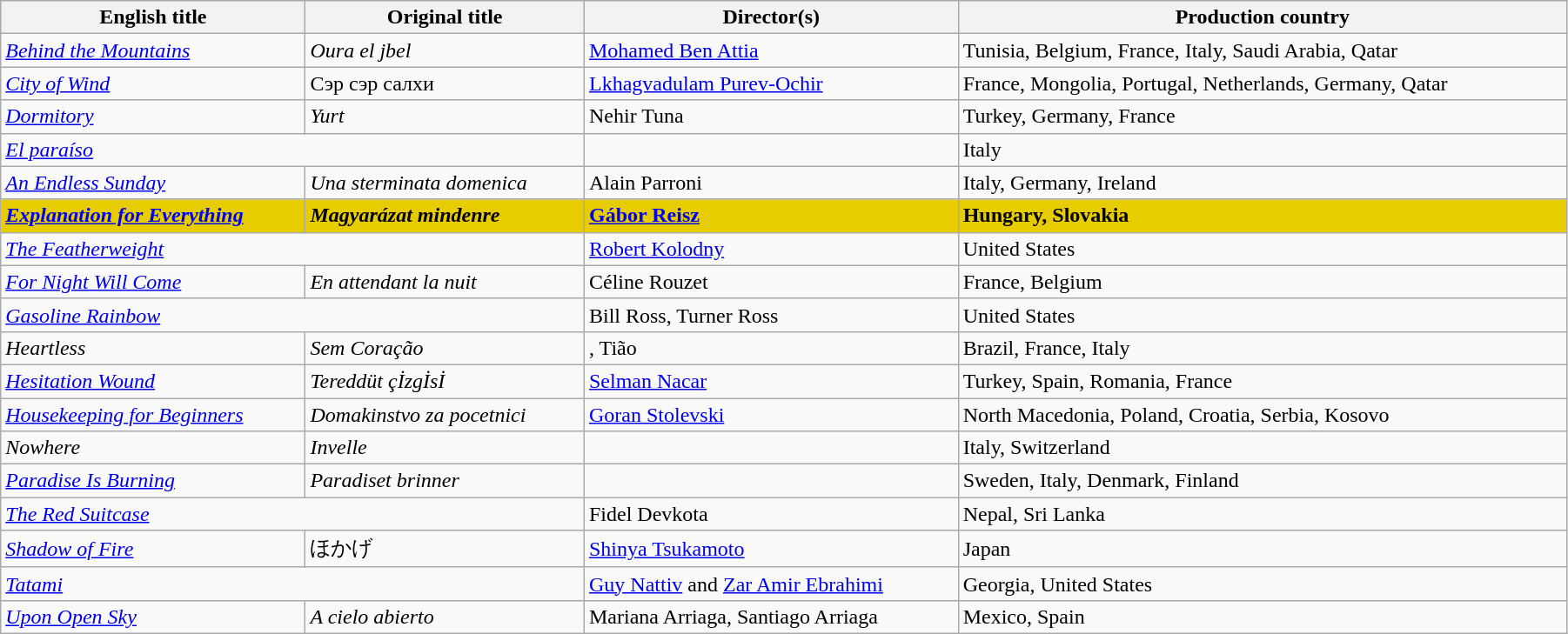<table class="wikitable" style="width:95%; margin-bottom:2px">
<tr>
<th>English title</th>
<th>Original title</th>
<th>Director(s)</th>
<th>Production country</th>
</tr>
<tr>
<td><em><a href='#'>Behind the Mountains</a></em></td>
<td><em>Oura el jbel</em></td>
<td><a href='#'>Mohamed Ben Attia</a></td>
<td>Tunisia, Belgium, France, Italy, Saudi Arabia, Qatar</td>
</tr>
<tr>
<td><em><a href='#'>City of Wind</a></em></td>
<td>Сэр сэр салхи</td>
<td><a href='#'>Lkhagvadulam Purev-Ochir</a></td>
<td>France, Mongolia, Portugal, Netherlands, Germany, Qatar</td>
</tr>
<tr>
<td><em><a href='#'>Dormitory</a></em></td>
<td><em>Yurt</em></td>
<td>Nehir Tuna</td>
<td>Turkey, Germany, France</td>
</tr>
<tr>
<td colspan="2"><em><a href='#'>El paraíso</a></em></td>
<td></td>
<td>Italy</td>
</tr>
<tr>
<td><em><a href='#'>An Endless Sunday</a></em></td>
<td><em>Una sterminata domenica</em></td>
<td>Alain Parroni</td>
<td>Italy, Germany, Ireland</td>
</tr>
<tr style="background:#E7CD00;">
<td><strong><em><a href='#'>Explanation for Everything</a></em></strong></td>
<td><strong><em>Magyarázat mindenre</em></strong></td>
<td><strong><a href='#'>Gábor Reisz</a></strong></td>
<td><strong>Hungary, Slovakia</strong></td>
</tr>
<tr>
<td colspan="2"><em><a href='#'>The Featherweight</a></em></td>
<td><a href='#'>Robert Kolodny</a></td>
<td>United States</td>
</tr>
<tr>
<td><em><a href='#'>For Night Will Come</a></em></td>
<td><em>En attendant la nuit</em></td>
<td>Céline Rouzet</td>
<td>France, Belgium</td>
</tr>
<tr>
<td colspan="2"><em><a href='#'>Gasoline Rainbow</a></em></td>
<td>Bill Ross, Turner Ross</td>
<td>United States</td>
</tr>
<tr>
<td><em>Heartless</em></td>
<td><em>Sem Coração</em></td>
<td>, Tião</td>
<td>Brazil, France, Italy</td>
</tr>
<tr>
<td><em><a href='#'>Hesitation Wound</a></em></td>
<td><em>Tereddüt çİzgİsİ</em></td>
<td><a href='#'>Selman Nacar</a></td>
<td>Turkey, Spain, Romania, France</td>
</tr>
<tr>
<td><em><a href='#'>Housekeeping for Beginners</a></em></td>
<td><em>Domakinstvo za pocetnici</em></td>
<td><a href='#'>Goran Stolevski</a></td>
<td>North Macedonia, Poland, Croatia, Serbia, Kosovo</td>
</tr>
<tr>
<td><em>Nowhere</em></td>
<td><em>Invelle</em></td>
<td></td>
<td>Italy, Switzerland</td>
</tr>
<tr>
<td><em><a href='#'>Paradise Is Burning</a></em></td>
<td><em>Paradiset brinner</em></td>
<td></td>
<td>Sweden, Italy, Denmark, Finland</td>
</tr>
<tr>
<td colspan="2"><em><a href='#'>The Red Suitcase</a></em></td>
<td>Fidel Devkota</td>
<td>Nepal, Sri Lanka</td>
</tr>
<tr>
<td><em><a href='#'>Shadow of Fire</a></em></td>
<td>ほかげ</td>
<td><a href='#'>Shinya Tsukamoto</a></td>
<td>Japan</td>
</tr>
<tr>
<td colspan="2"><em><a href='#'>Tatami</a></em></td>
<td><a href='#'>Guy Nattiv</a> and <a href='#'>Zar Amir Ebrahimi</a></td>
<td>Georgia, United States</td>
</tr>
<tr>
<td><em><a href='#'>Upon Open Sky</a></em></td>
<td><em>A cielo abierto</em></td>
<td>Mariana Arriaga, Santiago Arriaga</td>
<td>Mexico, Spain</td>
</tr>
</table>
